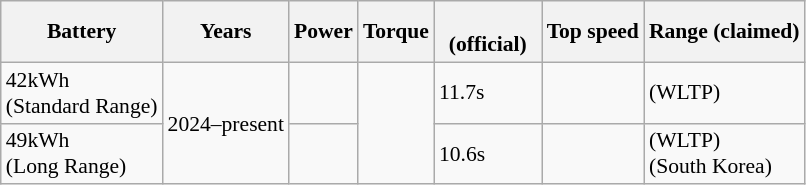<table class="wikitable collapsible" style="text-align:left; font-size:90%;">
<tr>
<th>Battery</th>
<th>Years</th>
<th>Power</th>
<th>Torque</th>
<th width="65"><br>(official)</th>
<th>Top speed</th>
<th>Range (claimed)</th>
</tr>
<tr>
<td>42kWh<br>(Standard Range)</td>
<td rowspan="2">2024–present</td>
<td></td>
<td rowspan="2"></td>
<td>11.7s</td>
<td></td>
<td> (WLTP)</td>
</tr>
<tr>
<td>49kWh<br>(Long Range)</td>
<td></td>
<td>10.6s</td>
<td></td>
<td> (WLTP)<br> (South Korea)</td>
</tr>
</table>
